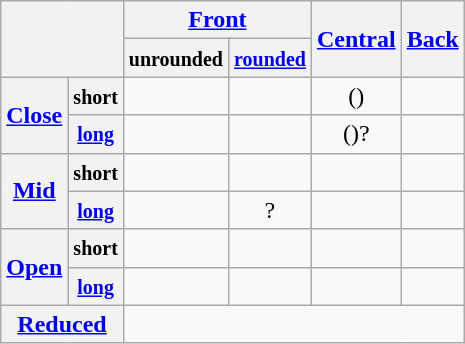<table class="wikitable" style="text-align:center">
<tr>
<th colspan="2" rowspan="2"></th>
<th colspan="2"><a href='#'>Front</a></th>
<th rowspan="2"><a href='#'>Central</a></th>
<th rowspan="2"><a href='#'>Back</a></th>
</tr>
<tr>
<th><small>unrounded</small></th>
<th><small><a href='#'>rounded</a></small></th>
</tr>
<tr>
<th rowspan="2"><a href='#'>Close</a></th>
<th><small>short</small></th>
<td></td>
<td></td>
<td>()</td>
<td></td>
</tr>
<tr>
<th><a href='#'><small>long</small></a></th>
<td></td>
<td></td>
<td>()?</td>
<td></td>
</tr>
<tr>
<th rowspan="2"><a href='#'>Mid</a></th>
<th><small>short</small></th>
<td></td>
<td></td>
<td></td>
<td></td>
</tr>
<tr>
<th><a href='#'><small>long</small></a></th>
<td></td>
<td>?</td>
<td></td>
<td></td>
</tr>
<tr>
<th rowspan="2"><a href='#'>Open</a></th>
<th><small>short</small></th>
<td></td>
<td></td>
<td></td>
<td></td>
</tr>
<tr>
<th><a href='#'><small>long</small></a></th>
<td></td>
<td></td>
<td></td>
<td></td>
</tr>
<tr>
<th colspan="2"><a href='#'>Reduced</a></th>
<td colspan="4"></td>
</tr>
</table>
